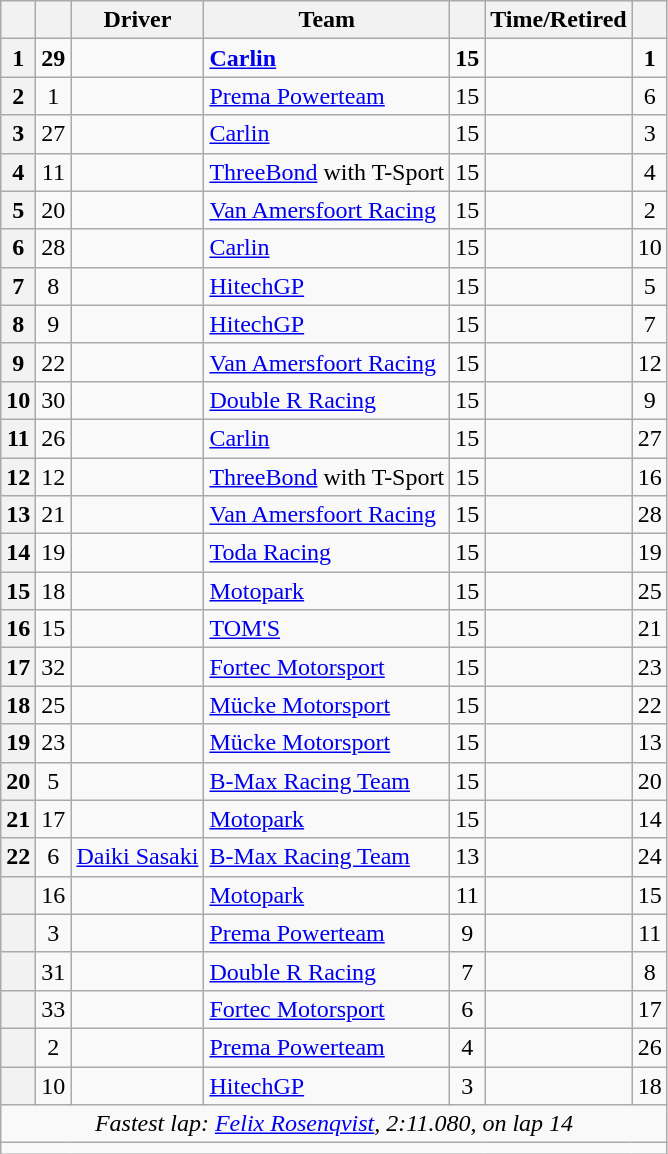<table class="wikitable sortable">
<tr>
<th scope="col"></th>
<th scope="col"></th>
<th scope="col">Driver</th>
<th scope="col">Team</th>
<th scope="col"></th>
<th scope="col">Time/Retired</th>
<th scope="col"></th>
</tr>
<tr>
<th scope="row">1</th>
<td align=center><strong>29</strong></td>
<td><strong> </strong></td>
<td><strong><a href='#'>Carlin</a></strong></td>
<td align=center><strong>15</strong></td>
<td><strong></strong></td>
<td align=center><strong>1</strong></td>
</tr>
<tr>
<th scope="row">2</th>
<td align=center>1</td>
<td> </td>
<td><a href='#'>Prema Powerteam</a></td>
<td align=center>15</td>
<td></td>
<td align=center>6</td>
</tr>
<tr>
<th scope="row">3</th>
<td align=center>27</td>
<td> </td>
<td><a href='#'>Carlin</a></td>
<td align=center>15</td>
<td></td>
<td align=center>3</td>
</tr>
<tr>
<th scope="row">4</th>
<td align=center>11</td>
<td> </td>
<td><a href='#'>ThreeBond</a> with T-Sport</td>
<td align=center>15</td>
<td></td>
<td align=center>4</td>
</tr>
<tr>
<th scope="row">5</th>
<td align=center>20</td>
<td> </td>
<td><a href='#'>Van Amersfoort Racing</a></td>
<td align=center>15</td>
<td></td>
<td align=center>2</td>
</tr>
<tr>
<th scope="row">6</th>
<td align=center>28</td>
<td> </td>
<td><a href='#'>Carlin</a></td>
<td align=center>15</td>
<td></td>
<td align=center>10</td>
</tr>
<tr>
<th scope="row">7</th>
<td align=center>8</td>
<td> </td>
<td><a href='#'>HitechGP</a></td>
<td align=center>15</td>
<td></td>
<td align=center>5</td>
</tr>
<tr>
<th scope="row">8</th>
<td align=center>9</td>
<td> </td>
<td><a href='#'>HitechGP</a></td>
<td align=center>15</td>
<td></td>
<td align=center>7</td>
</tr>
<tr>
<th scope="row">9</th>
<td align=center>22</td>
<td> </td>
<td><a href='#'>Van Amersfoort Racing</a></td>
<td align=center>15</td>
<td></td>
<td align=center>12</td>
</tr>
<tr>
<th scope="row">10</th>
<td align=center>30</td>
<td> </td>
<td><a href='#'>Double R Racing</a></td>
<td align=center>15</td>
<td></td>
<td align=center>9</td>
</tr>
<tr>
<th scope="row">11</th>
<td align=center>26</td>
<td> </td>
<td><a href='#'>Carlin</a></td>
<td align=center>15</td>
<td></td>
<td align=center>27</td>
</tr>
<tr>
<th scope="row">12</th>
<td align=center>12</td>
<td> </td>
<td><a href='#'>ThreeBond</a> with T-Sport</td>
<td align=center>15</td>
<td></td>
<td align=center>16</td>
</tr>
<tr>
<th scope="row">13</th>
<td align=center>21</td>
<td> </td>
<td><a href='#'>Van Amersfoort Racing</a></td>
<td align=center>15</td>
<td></td>
<td align=center>28</td>
</tr>
<tr>
<th scope="row">14</th>
<td align=center>19</td>
<td> </td>
<td><a href='#'>Toda Racing</a></td>
<td align=center>15</td>
<td></td>
<td align=center>19</td>
</tr>
<tr>
<th scope="row">15</th>
<td align=center>18</td>
<td> </td>
<td><a href='#'>Motopark</a></td>
<td align=center>15</td>
<td></td>
<td align=center>25</td>
</tr>
<tr>
<th scope="row">16</th>
<td align=center>15</td>
<td> </td>
<td><a href='#'>TOM'S</a></td>
<td align=center>15</td>
<td></td>
<td align=center>21</td>
</tr>
<tr>
<th scope="row">17</th>
<td align=center>32</td>
<td> </td>
<td><a href='#'>Fortec Motorsport</a></td>
<td align=center>15</td>
<td></td>
<td align=center>23</td>
</tr>
<tr>
<th scope="row">18</th>
<td align=center>25</td>
<td> </td>
<td><a href='#'>Mücke Motorsport</a></td>
<td align=center>15</td>
<td></td>
<td align=center>22</td>
</tr>
<tr>
<th scope="row">19</th>
<td align=center>23</td>
<td> </td>
<td><a href='#'>Mücke Motorsport</a></td>
<td align=center>15</td>
<td></td>
<td align=center>13</td>
</tr>
<tr>
<th scope="row">20</th>
<td align=center>5</td>
<td> </td>
<td><a href='#'>B-Max Racing Team</a></td>
<td align=center>15</td>
<td></td>
<td align=center>20</td>
</tr>
<tr>
<th scope="row">21</th>
<td align=center>17</td>
<td> </td>
<td><a href='#'>Motopark</a></td>
<td align=center>15</td>
<td></td>
<td align=center>14</td>
</tr>
<tr>
<th scope="row">22</th>
<td align=center>6</td>
<td> <a href='#'>Daiki Sasaki</a></td>
<td><a href='#'>B-Max Racing Team</a></td>
<td align=center>13</td>
<td></td>
<td align=center>24</td>
</tr>
<tr>
<th scope="row"></th>
<td align=center>16</td>
<td> </td>
<td><a href='#'>Motopark</a></td>
<td align=center>11</td>
<td></td>
<td align=center>15</td>
</tr>
<tr>
<th scope="row"></th>
<td align=center>3</td>
<td> </td>
<td><a href='#'>Prema Powerteam</a></td>
<td align=center>9</td>
<td></td>
<td align=center>11</td>
</tr>
<tr>
<th scope="row"></th>
<td align=center>31</td>
<td> </td>
<td><a href='#'>Double R Racing</a></td>
<td align=center>7</td>
<td></td>
<td align=center>8</td>
</tr>
<tr>
<th scope="row"></th>
<td align=center>33</td>
<td> </td>
<td><a href='#'>Fortec Motorsport</a></td>
<td align=center>6</td>
<td></td>
<td align=center>17</td>
</tr>
<tr>
<th scope="row"></th>
<td align=center>2</td>
<td> </td>
<td><a href='#'>Prema Powerteam</a></td>
<td align=center>4</td>
<td></td>
<td align=center>26</td>
</tr>
<tr>
<th scope="row"></th>
<td align=center>10</td>
<td> </td>
<td><a href='#'>HitechGP</a></td>
<td align=center>3</td>
<td></td>
<td align=center>18</td>
</tr>
<tr class="sortbottom">
<td colspan=7 align=center><em>Fastest lap: <a href='#'>Felix Rosenqvist</a>, 2:11.080,  on lap 14</em></td>
</tr>
<tr class="sortbottom">
<td colspan=7></td>
</tr>
</table>
